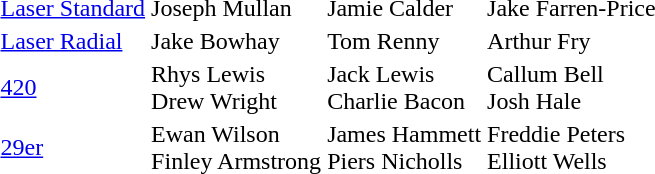<table>
<tr>
<td><a href='#'>Laser Standard</a></td>
<td style="vertical-align:top;">Joseph Mullan </td>
<td style="vertical-align:top;">Jamie Calder </td>
<td style="vertical-align:top;">Jake Farren-Price </td>
</tr>
<tr>
<td><a href='#'>Laser Radial</a></td>
<td style="vertical-align:top;">Jake Bowhay </td>
<td style="vertical-align:top;">Tom Renny </td>
<td style="vertical-align:top;">Arthur Fry </td>
</tr>
<tr>
<td><a href='#'>420</a></td>
<td style="vertical-align:top;">Rhys Lewis  <br> Drew Wright</td>
<td style="vertical-align:top;">Jack Lewis  <br> Charlie Bacon </td>
<td style="vertical-align:top;">Callum Bell  <br> Josh Hale </td>
</tr>
<tr>
<td><a href='#'>29er</a></td>
<td style="vertical-align:top;">Ewan Wilson  <br> Finley Armstrong </td>
<td style="vertical-align:top;">James Hammett  <br> Piers Nicholls </td>
<td style="vertical-align:top;">Freddie Peters  <br> Elliott Wells </td>
</tr>
</table>
